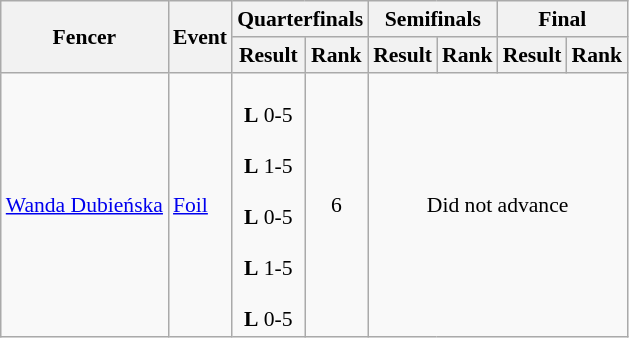<table class=wikitable style="font-size:90%">
<tr>
<th rowspan=2>Fencer</th>
<th rowspan=2>Event</th>
<th colspan=2>Quarterfinals</th>
<th colspan=2>Semifinals</th>
<th colspan=2>Final</th>
</tr>
<tr>
<th>Result</th>
<th>Rank</th>
<th>Result</th>
<th>Rank</th>
<th>Result</th>
<th>Rank</th>
</tr>
<tr>
<td><a href='#'>Wanda Dubieńska</a></td>
<td><a href='#'>Foil</a></td>
<td align=center><br><strong>L</strong> 0-5<br><br><strong>L</strong> 1-5<br><br><strong>L</strong> 0-5<br><br><strong>L</strong> 1-5<br><br><strong>L</strong> 0-5</td>
<td align=center>6</td>
<td align=center colspan=8>Did not advance</td>
</tr>
</table>
